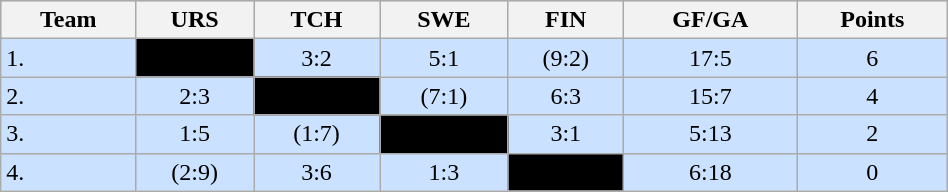<table class="wikitable" bgcolor="#EFEFFF" width="50%">
<tr bgcolor="#BCD2EE">
<th>Team</th>
<th>URS</th>
<th>TCH</th>
<th>SWE</th>
<th>FIN</th>
<th>GF/GA</th>
<th>Points</th>
</tr>
<tr bgcolor="#CAE1FF" align="center">
<td align="left">1. </td>
<td style="background:#000000;"></td>
<td>3:2</td>
<td>5:1</td>
<td>(9:2)</td>
<td>17:5</td>
<td>6</td>
</tr>
<tr bgcolor="#CAE1FF" align="center">
<td align="left">2. </td>
<td>2:3</td>
<td style="background:#000000;"></td>
<td>(7:1)</td>
<td>6:3</td>
<td>15:7</td>
<td>4</td>
</tr>
<tr bgcolor="#CAE1FF" align="center">
<td align="left">3. </td>
<td>1:5</td>
<td>(1:7)</td>
<td style="background:#000000;"></td>
<td>3:1</td>
<td>5:13</td>
<td>2</td>
</tr>
<tr bgcolor="#CAE1FF" align="center">
<td align="left">4. </td>
<td>(2:9)</td>
<td>3:6</td>
<td>1:3</td>
<td style="background:#000000;"></td>
<td>6:18</td>
<td>0</td>
</tr>
</table>
